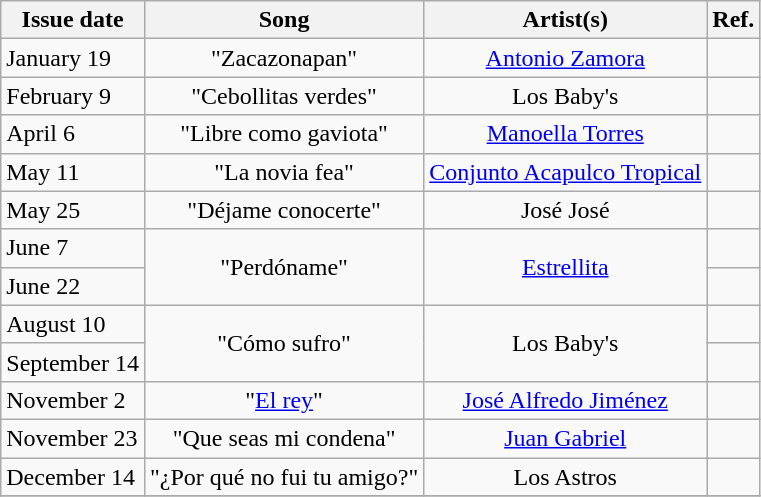<table class="wikitable" style="text-align: left;">
<tr>
<th>Issue date</th>
<th>Song</th>
<th>Artist(s)</th>
<th>Ref.</th>
</tr>
<tr>
<td>January 19</td>
<td align="center">"Zacazonapan"</td>
<td align="center"><a href='#'>Antonio Zamora</a></td>
<td align="center"></td>
</tr>
<tr>
<td>February 9</td>
<td align="center">"Cebollitas verdes"</td>
<td align="center">Los Baby's</td>
<td align="center"></td>
</tr>
<tr>
<td>April 6</td>
<td align="center">"Libre como gaviota"</td>
<td align="center"><a href='#'>Manoella Torres</a></td>
<td align="center"></td>
</tr>
<tr>
<td>May 11</td>
<td align="center">"La novia fea"</td>
<td align="center"><a href='#'>Conjunto Acapulco Tropical</a></td>
<td align="center"></td>
</tr>
<tr>
<td>May 25</td>
<td align="center">"Déjame conocerte"</td>
<td align="center">José José</td>
<td align="center"></td>
</tr>
<tr>
<td>June 7</td>
<td align="center" rowspan="2">"Perdóname"</td>
<td align="center" rowspan="2"><a href='#'>Estrellita</a></td>
<td align="center"></td>
</tr>
<tr>
<td>June 22</td>
<td align="center"></td>
</tr>
<tr>
<td>August 10</td>
<td align="center" rowspan="2">"Cómo sufro"</td>
<td align="center" rowspan="2">Los Baby's</td>
<td align="center"></td>
</tr>
<tr>
<td>September 14</td>
<td align="center"></td>
</tr>
<tr>
<td>November 2</td>
<td align="center">"<a href='#'>El rey</a>"</td>
<td align="center"><a href='#'>José Alfredo Jiménez</a></td>
<td align="center"></td>
</tr>
<tr>
<td>November 23</td>
<td align="center">"Que seas mi condena"</td>
<td align="center"><a href='#'>Juan Gabriel</a></td>
<td align="center"></td>
</tr>
<tr>
<td>December 14</td>
<td align="center">"¿Por qué no fui tu amigo?"</td>
<td align="center">Los Astros</td>
<td align="center"></td>
</tr>
<tr>
</tr>
</table>
